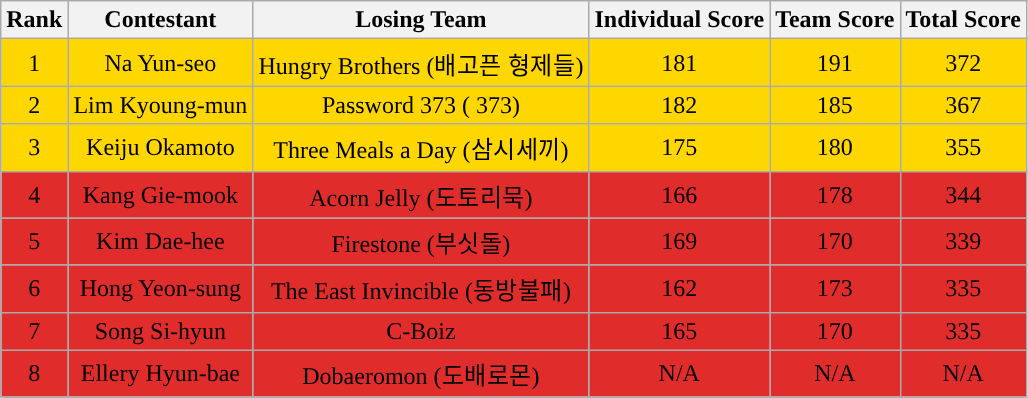<table class="wikitable" style="text-align:center">
<tr>
<th>Rank</th>
<th>Contestant</th>
<th>Losing Team</th>
<th>Individual Score</th>
<th>Team Score</th>
<th>Total Score</th>
</tr>
<tr style="background:#FFD700;">
<td>1</td>
<td>Na Yun-seo</td>
<td>Hungry Brothers (배고픈 형제들)</td>
<td>181</td>
<td>191</td>
<td>372</td>
</tr>
<tr style="background:#FFD700;">
<td>2</td>
<td>Lim Kyoung-mun</td>
<td>Password 373 ( 373)</td>
<td>182</td>
<td>185</td>
<td>367</td>
</tr>
<tr style="background:#FFD700;">
<td>3</td>
<td>Keiju Okamoto</td>
<td>Three Meals a Day (삼시세끼)</td>
<td>175</td>
<td>180</td>
<td>355</td>
</tr>
<tr style="background:#E12C2C;">
<td>4</td>
<td>Kang Gie-mook</td>
<td>Acorn Jelly (도토리묵)</td>
<td>166</td>
<td>178</td>
<td>344</td>
</tr>
<tr style="background:#E12C2C;">
<td>5</td>
<td>Kim Dae-hee</td>
<td>Firestone (부싯돌)</td>
<td>169</td>
<td>170</td>
<td>339</td>
</tr>
<tr style="background:#E12C2C;">
<td>6</td>
<td>Hong Yeon-sung</td>
<td>The East Invincible (동방불패)</td>
<td>162</td>
<td>173</td>
<td>335</td>
</tr>
<tr style="background:#E12C2C;">
<td>7</td>
<td>Song Si-hyun</td>
<td>C-Boiz</td>
<td>165</td>
<td>170</td>
<td>335</td>
</tr>
<tr style="background:#E12C2C;">
<td>8</td>
<td>Ellery Hyun-bae</td>
<td>Dobaeromon (도배로몬)</td>
<td>N/A</td>
<td>N/A</td>
<td>N/A</td>
</tr>
</table>
